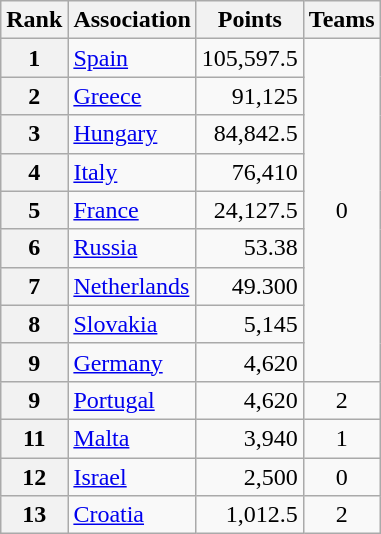<table class="wikitable">
<tr>
<th>Rank</th>
<th>Association</th>
<th>Points</th>
<th>Teams</th>
</tr>
<tr>
<th>1</th>
<td> <a href='#'>Spain</a></td>
<td align=right>105,597.5</td>
<td align=center rowspan=9>0</td>
</tr>
<tr>
<th>2</th>
<td> <a href='#'>Greece</a></td>
<td align=right>91,125</td>
</tr>
<tr>
<th>3</th>
<td> <a href='#'>Hungary</a></td>
<td align=right>84,842.5</td>
</tr>
<tr>
<th>4</th>
<td> <a href='#'>Italy</a></td>
<td align=right>76,410</td>
</tr>
<tr>
<th>5</th>
<td> <a href='#'>France</a></td>
<td align=right>24,127.5</td>
</tr>
<tr>
<th>6</th>
<td> <a href='#'>Russia</a></td>
<td align="right">53.38</td>
</tr>
<tr>
<th>7</th>
<td> <a href='#'>Netherlands</a></td>
<td align="right">49.300</td>
</tr>
<tr>
<th>8</th>
<td> <a href='#'>Slovakia</a></td>
<td align="right">5,145</td>
</tr>
<tr>
<th>9</th>
<td> <a href='#'>Germany</a></td>
<td align="right">4,620</td>
</tr>
<tr>
<th>9</th>
<td> <a href='#'>Portugal</a></td>
<td align="right">4,620</td>
<td rowspan="1" align="center">2</td>
</tr>
<tr>
<th>11</th>
<td> <a href='#'>Malta</a></td>
<td align="right">3,940</td>
<td rowspan="1" align="center">1</td>
</tr>
<tr>
<th>12</th>
<td> <a href='#'>Israel</a></td>
<td align="right">2,500</td>
<td rowspan="1" align="center">0</td>
</tr>
<tr>
<th>13</th>
<td> <a href='#'>Croatia</a></td>
<td align="right">1,012.5</td>
<td rowspan="1" align="center">2</td>
</tr>
</table>
